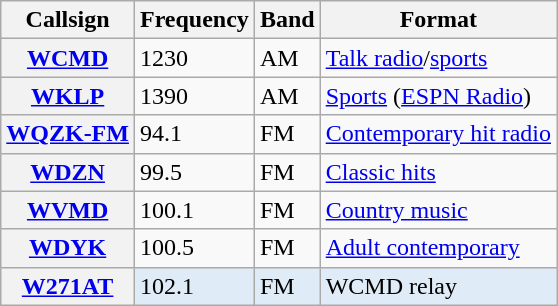<table class="wikitable sortable">
<tr>
<th scope="col">Callsign</th>
<th scope="col">Frequency</th>
<th scope="col">Band</th>
<th scope="col">Format</th>
</tr>
<tr>
<th scope = "row"><a href='#'>WCMD</a></th>
<td>1230</td>
<td>AM</td>
<td><a href='#'>Talk radio</a>/<a href='#'>sports</a></td>
</tr>
<tr>
<th scope = "row"><a href='#'>WKLP</a></th>
<td>1390</td>
<td>AM</td>
<td><a href='#'>Sports</a> (<a href='#'>ESPN Radio</a>)</td>
</tr>
<tr>
<th scope = "row"><a href='#'>WQZK-FM</a></th>
<td>94.1</td>
<td>FM</td>
<td><a href='#'>Contemporary hit radio</a></td>
</tr>
<tr>
<th scope = "row"><a href='#'>WDZN</a></th>
<td>99.5</td>
<td>FM</td>
<td><a href='#'>Classic hits</a></td>
</tr>
<tr>
<th scope = "row"><a href='#'>WVMD</a></th>
<td>100.1</td>
<td>FM</td>
<td><a href='#'>Country music</a></td>
</tr>
<tr>
<th scope = "row"><a href='#'>WDYK</a></th>
<td>100.5</td>
<td>FM</td>
<td><a href='#'>Adult contemporary</a></td>
</tr>
<tr style="background-color:#DFEBF6;">
<th scope = "row"><a href='#'>W271AT</a></th>
<td>102.1</td>
<td>FM</td>
<td>WCMD relay</td>
</tr>
</table>
